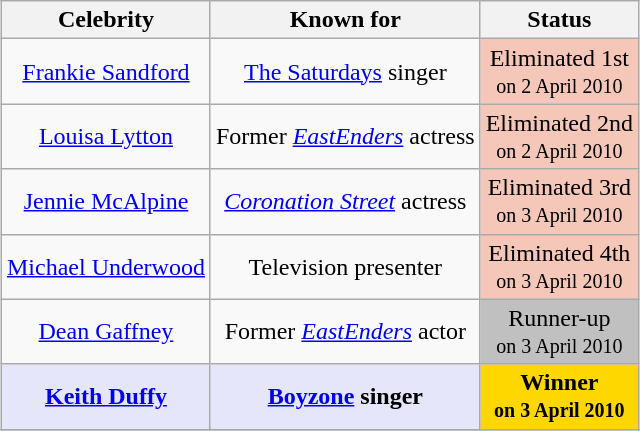<table class="wikitable" style="margin: auto; text-align: center;">
<tr>
<th>Celebrity</th>
<th>Known for</th>
<th>Status</th>
</tr>
<tr>
<td><a href='#'>Frankie Sandford</a></td>
<td><a href='#'>The Saturdays</a> singer</td>
<td style="background:#f4c7b8">Eliminated 1st<br><small>on 2 April 2010</small></td>
</tr>
<tr>
<td><a href='#'>Louisa Lytton</a></td>
<td>Former <em><a href='#'>EastEnders</a></em> actress</td>
<td style="background:#f4c7b8">Eliminated 2nd<br><small>on 2 April 2010</small></td>
</tr>
<tr>
<td><a href='#'>Jennie McAlpine</a></td>
<td><em><a href='#'>Coronation Street</a></em> actress</td>
<td style="background:#f4c7b8">Eliminated 3rd<br><small>on 3 April 2010</small></td>
</tr>
<tr>
<td><a href='#'>Michael Underwood</a></td>
<td>Television presenter</td>
<td style="background:#f4c7b8">Eliminated 4th<br><small>on 3 April 2010</small></td>
</tr>
<tr>
<td><a href='#'>Dean Gaffney</a></td>
<td>Former <em><a href='#'>EastEnders</a></em> actor</td>
<td style="background:silver; text-align:center;">Runner-up<br><small>on 3 April 2010</small></td>
</tr>
<tr>
<td bgcolor=lavender><strong><a href='#'>Keith Duffy</a></strong></td>
<td bgcolor=lavender><strong><a href='#'>Boyzone</a> singer</strong></td>
<td style="background:gold; text-align:center;"><strong>Winner</strong><br><small><strong>on 3 April 2010</strong></small></td>
</tr>
<tr>
</tr>
</table>
